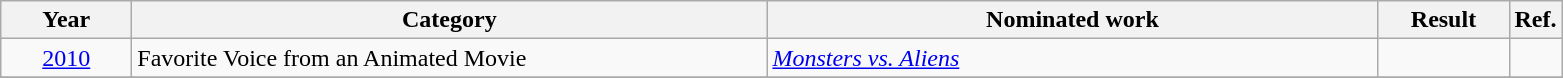<table class=wikitable>
<tr>
<th scope="col" style="width:5em;">Year</th>
<th scope="col" style="width:26em;">Category</th>
<th scope="col" style="width:25em;">Nominated work</th>
<th scope="col" style="width:5em;">Result</th>
<th>Ref.</th>
</tr>
<tr>
<td style="text-align:center;"><a href='#'>2010</a></td>
<td>Favorite Voice from an Animated Movie</td>
<td><em><a href='#'>Monsters vs. Aliens</a></em></td>
<td></td>
<td align="center"></td>
</tr>
<tr>
</tr>
</table>
